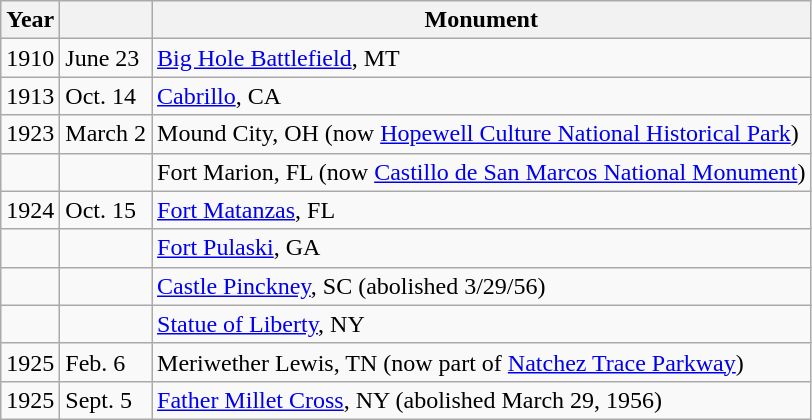<table class="wikitable" border="1">
<tr>
<th>Year</th>
<th></th>
<th>Monument</th>
</tr>
<tr>
<td>1910</td>
<td>June 23</td>
<td><a href='#'>Big Hole Battlefield</a>, MT</td>
</tr>
<tr>
<td>1913</td>
<td>Oct. 14</td>
<td><a href='#'>Cabrillo</a>, CA</td>
</tr>
<tr>
<td>1923</td>
<td>March 2</td>
<td>Mound City, OH (now <a href='#'>Hopewell Culture National Historical Park</a>)</td>
</tr>
<tr>
<td></td>
<td></td>
<td>Fort Marion, FL (now <a href='#'>Castillo de San Marcos National Monument</a>)</td>
</tr>
<tr>
<td>1924</td>
<td>Oct. 15</td>
<td><a href='#'>Fort Matanzas</a>, FL</td>
</tr>
<tr>
<td></td>
<td></td>
<td><a href='#'>Fort Pulaski</a>, GA</td>
</tr>
<tr>
<td></td>
<td></td>
<td><a href='#'>Castle Pinckney</a>, SC (abolished 3/29/56)</td>
</tr>
<tr>
<td></td>
<td></td>
<td><a href='#'>Statue of Liberty</a>, NY</td>
</tr>
<tr>
<td>1925</td>
<td>Feb. 6</td>
<td>Meriwether Lewis, TN (now part of <a href='#'>Natchez Trace Parkway</a>)</td>
</tr>
<tr>
<td>1925</td>
<td>Sept. 5</td>
<td><a href='#'>Father Millet Cross</a>, NY (abolished March 29, 1956)</td>
</tr>
</table>
